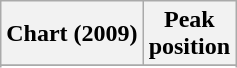<table class="wikitable sortable plainrowheaders">
<tr>
<th scope="col">Chart (2009)</th>
<th scope="col">Peak<br>position</th>
</tr>
<tr>
</tr>
<tr>
</tr>
<tr>
</tr>
<tr>
</tr>
</table>
